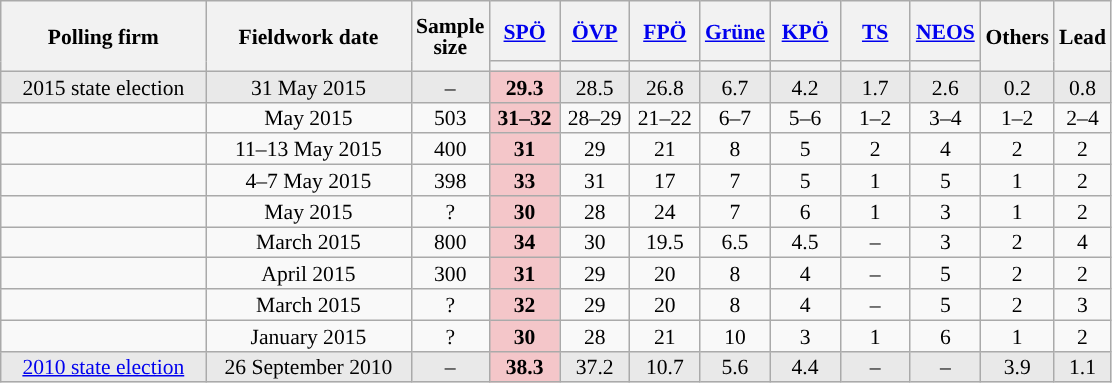<table class="wikitable sortable" style="text-align:center;font-size:90%;line-height:14px;">
<tr style="height:40px;">
<th style="width:130px;" rowspan="2">Polling firm</th>
<th style="width:130px;" rowspan="2">Fieldwork date</th>
<th style="width:35px;" rowspan="2">Sample<br>size</th>
<th class="unsortable" style="width:40px;"><a href='#'>SPÖ</a></th>
<th class="unsortable" style="width:40px;"><a href='#'>ÖVP</a></th>
<th class="unsortable" style="width:40px;"><a href='#'>FPÖ</a></th>
<th class="unsortable" style="width:40px;"><a href='#'>Grüne</a></th>
<th class="unsortable" style="width:40px;"><a href='#'>KPÖ</a></th>
<th class="unsortable" style="width:40px;"><a href='#'>TS</a></th>
<th class="unsortable" style="width:40px;"><a href='#'>NEOS</a></th>
<th class="unsortable" style="width:40px;" rowspan="2">Others</th>
<th style="width:30px;" rowspan="2">Lead</th>
</tr>
<tr>
<th style="background:"></th>
<th style="background:"></th>
<th style="background:"></th>
<th style="background:"></th>
<th style="background:"></th>
<th style="background:"></th>
<th style="background:"></th>
</tr>
<tr style="background:#E9E9E9;">
<td>2015 state election</td>
<td data-sort-value="2015-05-31">31 May 2015</td>
<td>–</td>
<td style="background:#F4C6C9;"><strong>29.3</strong></td>
<td>28.5</td>
<td>26.8</td>
<td>6.7</td>
<td>4.2</td>
<td>1.7</td>
<td>2.6</td>
<td>0.2</td>
<td style="background:">0.8</td>
</tr>
<tr>
<td></td>
<td data-sort-value="2015-05-24">May 2015</td>
<td>503</td>
<td style="background:#F4C6C9;"><strong>31–32</strong></td>
<td>28–29</td>
<td>21–22</td>
<td>6–7</td>
<td>5–6</td>
<td>1–2</td>
<td>3–4</td>
<td>1–2</td>
<td style="background:">2–4</td>
</tr>
<tr>
<td></td>
<td data-sort-value="2015-05-15">11–13 May 2015</td>
<td>400</td>
<td style="background:#F4C6C9;"><strong>31</strong></td>
<td>29</td>
<td>21</td>
<td>8</td>
<td>5</td>
<td>2</td>
<td>4</td>
<td>2</td>
<td style="background:">2</td>
</tr>
<tr>
<td></td>
<td data-sort-value="2015-05-15">4–7 May 2015</td>
<td>398</td>
<td style="background:#F4C6C9;"><strong>33</strong></td>
<td>31</td>
<td>17</td>
<td>7</td>
<td>5</td>
<td>1</td>
<td>5</td>
<td>1</td>
<td style="background:">2</td>
</tr>
<tr>
<td></td>
<td data-sort-value="2015-05-10">May 2015</td>
<td>?</td>
<td style="background:#F4C6C9;"><strong>30</strong></td>
<td>28</td>
<td>24</td>
<td>7</td>
<td>6</td>
<td>1</td>
<td>3</td>
<td>1</td>
<td style="background:">2</td>
</tr>
<tr>
<td></td>
<td data-sort-value="2015-05-03">March 2015</td>
<td>800</td>
<td style="background:#F4C6C9;"><strong>34</strong></td>
<td>30</td>
<td>19.5</td>
<td>6.5</td>
<td>4.5</td>
<td>–</td>
<td>3</td>
<td>2</td>
<td style="background:">4</td>
</tr>
<tr>
<td></td>
<td data-sort-value="2015-04-20">April 2015</td>
<td>300</td>
<td style="background:#F4C6C9;"><strong>31</strong></td>
<td>29</td>
<td>20</td>
<td>8</td>
<td>4</td>
<td>–</td>
<td>5</td>
<td>2</td>
<td style="background:">2</td>
</tr>
<tr>
<td></td>
<td data-sort-value="2015-03-15">March 2015</td>
<td>?</td>
<td style="background:#F4C6C9;"><strong>32</strong></td>
<td>29</td>
<td>20</td>
<td>8</td>
<td>4</td>
<td>–</td>
<td>5</td>
<td>2</td>
<td style="background:">3</td>
</tr>
<tr>
<td></td>
<td data-sort-value="2015-01-08">January 2015</td>
<td>?</td>
<td style="background:#F4C6C9;"><strong>30</strong></td>
<td>28</td>
<td>21</td>
<td>10</td>
<td>3</td>
<td>1</td>
<td>6</td>
<td>1</td>
<td style="background:">2</td>
</tr>
<tr style="background:#E9E9E9;">
<td><a href='#'>2010 state election</a></td>
<td data-sort-value="2010-09-26">26 September 2010</td>
<td>–</td>
<td style="background:#F4C6C9;"><strong>38.3</strong></td>
<td>37.2</td>
<td>10.7</td>
<td>5.6</td>
<td>4.4</td>
<td>–</td>
<td>–</td>
<td>3.9</td>
<td style="background:">1.1</td>
</tr>
</table>
